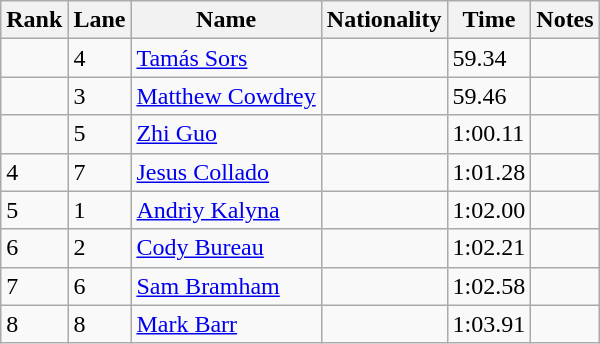<table class="wikitable">
<tr>
<th>Rank</th>
<th>Lane</th>
<th>Name</th>
<th>Nationality</th>
<th>Time</th>
<th>Notes</th>
</tr>
<tr>
<td></td>
<td>4</td>
<td><a href='#'>Tamás Sors</a></td>
<td></td>
<td>59.34</td>
<td></td>
</tr>
<tr>
<td></td>
<td>3</td>
<td><a href='#'>Matthew Cowdrey</a></td>
<td></td>
<td>59.46</td>
<td></td>
</tr>
<tr>
<td></td>
<td>5</td>
<td><a href='#'>Zhi Guo</a></td>
<td></td>
<td>1:00.11</td>
<td></td>
</tr>
<tr>
<td>4</td>
<td>7</td>
<td><a href='#'>Jesus Collado</a></td>
<td></td>
<td>1:01.28</td>
<td></td>
</tr>
<tr>
<td>5</td>
<td>1</td>
<td><a href='#'>Andriy Kalyna</a></td>
<td></td>
<td>1:02.00</td>
<td></td>
</tr>
<tr>
<td>6</td>
<td>2</td>
<td><a href='#'>Cody Bureau</a></td>
<td></td>
<td>1:02.21</td>
<td></td>
</tr>
<tr>
<td>7</td>
<td>6</td>
<td><a href='#'>Sam Bramham</a></td>
<td></td>
<td>1:02.58</td>
<td></td>
</tr>
<tr>
<td>8</td>
<td>8</td>
<td><a href='#'>Mark Barr</a></td>
<td></td>
<td>1:03.91</td>
<td></td>
</tr>
</table>
